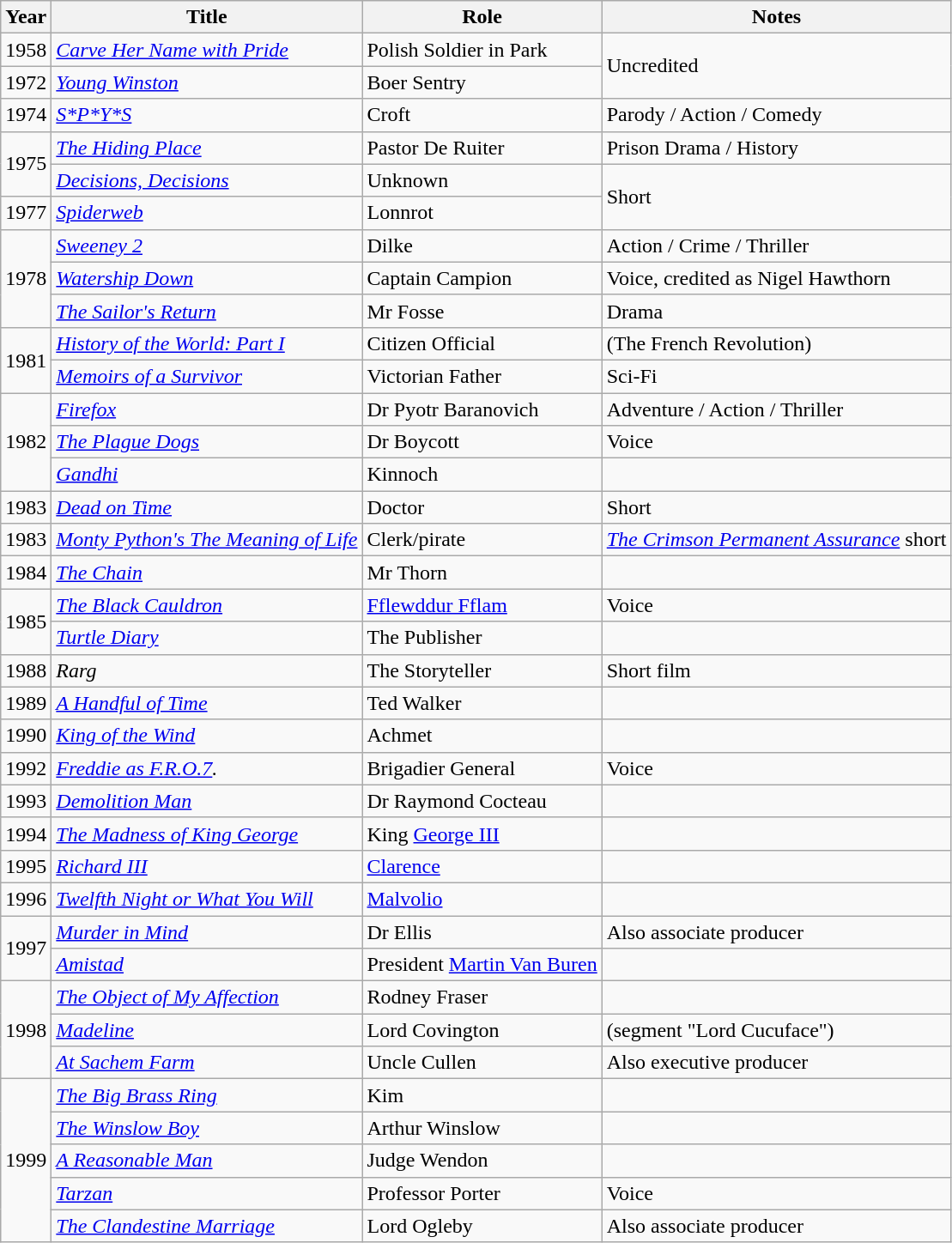<table class="wikitable">
<tr>
<th>Year</th>
<th>Title</th>
<th>Role</th>
<th>Notes</th>
</tr>
<tr>
<td>1958</td>
<td><em><a href='#'>Carve Her Name with Pride</a></em></td>
<td>Polish Soldier in Park</td>
<td rowspan="2">Uncredited</td>
</tr>
<tr>
<td>1972</td>
<td><em><a href='#'>Young Winston</a></em></td>
<td>Boer Sentry</td>
</tr>
<tr>
<td>1974</td>
<td><em><a href='#'>S*P*Y*S</a></em></td>
<td>Croft</td>
<td>Parody / Action / Comedy</td>
</tr>
<tr>
<td rowspan="2">1975</td>
<td><em><a href='#'>The Hiding Place</a></em></td>
<td>Pastor De Ruiter</td>
<td>Prison Drama / History</td>
</tr>
<tr>
<td><em><a href='#'>Decisions, Decisions</a></em></td>
<td>Unknown</td>
<td rowspan="2">Short</td>
</tr>
<tr>
<td>1977</td>
<td><em><a href='#'>Spiderweb</a></em></td>
<td>Lonnrot</td>
</tr>
<tr>
<td rowspan="3">1978</td>
<td><em><a href='#'>Sweeney 2</a></em></td>
<td>Dilke</td>
<td>Action / Crime / Thriller</td>
</tr>
<tr>
<td><em><a href='#'>Watership Down</a></em></td>
<td>Captain Campion</td>
<td>Voice, credited as Nigel Hawthorn</td>
</tr>
<tr>
<td><em><a href='#'>The Sailor's Return</a></em></td>
<td>Mr Fosse</td>
<td>Drama</td>
</tr>
<tr>
<td rowspan="2">1981</td>
<td><em><a href='#'>History of the World: Part I</a></em></td>
<td>Citizen Official</td>
<td>(The French Revolution)</td>
</tr>
<tr>
<td><em><a href='#'>Memoirs of a Survivor</a></em></td>
<td>Victorian Father</td>
<td>Sci-Fi</td>
</tr>
<tr>
<td rowspan="3">1982</td>
<td><em><a href='#'>Firefox</a></em></td>
<td>Dr Pyotr Baranovich</td>
<td>Adventure / Action / Thriller</td>
</tr>
<tr>
<td><em><a href='#'>The Plague Dogs</a></em></td>
<td>Dr Boycott</td>
<td>Voice</td>
</tr>
<tr>
<td><em><a href='#'>Gandhi</a></em></td>
<td>Kinnoch</td>
<td></td>
</tr>
<tr>
<td>1983</td>
<td><em><a href='#'>Dead on Time</a></em></td>
<td>Doctor</td>
<td>Short</td>
</tr>
<tr>
<td>1983</td>
<td><em><a href='#'>Monty Python's The Meaning of Life</a></em></td>
<td>Clerk/pirate</td>
<td><em><a href='#'>The Crimson Permanent Assurance</a></em> short</td>
</tr>
<tr>
<td>1984</td>
<td><em><a href='#'>The Chain</a></em></td>
<td>Mr Thorn</td>
<td></td>
</tr>
<tr>
<td rowspan="2">1985</td>
<td><em><a href='#'>The Black Cauldron</a></em></td>
<td><a href='#'>Fflewddur Fflam</a></td>
<td>Voice</td>
</tr>
<tr>
<td><em><a href='#'>Turtle Diary</a></em></td>
<td>The Publisher</td>
<td></td>
</tr>
<tr>
<td>1988</td>
<td><em>Rarg</em></td>
<td>The Storyteller</td>
<td>Short film</td>
</tr>
<tr>
<td>1989</td>
<td><em><a href='#'>A Handful of Time</a></em></td>
<td>Ted Walker</td>
<td></td>
</tr>
<tr>
<td>1990</td>
<td><em><a href='#'>King of the Wind</a></em></td>
<td>Achmet</td>
<td></td>
</tr>
<tr>
<td>1992</td>
<td><em><a href='#'>Freddie as F.R.O.7</a>.</em></td>
<td>Brigadier General</td>
<td>Voice</td>
</tr>
<tr>
<td>1993</td>
<td><em><a href='#'>Demolition Man</a></em></td>
<td>Dr Raymond Cocteau</td>
<td></td>
</tr>
<tr>
<td>1994</td>
<td><em><a href='#'>The Madness of King George</a></em></td>
<td>King <a href='#'>George III</a></td>
<td></td>
</tr>
<tr>
<td>1995</td>
<td><em><a href='#'>Richard III</a></em></td>
<td><a href='#'>Clarence</a></td>
<td></td>
</tr>
<tr>
<td>1996</td>
<td><em><a href='#'>Twelfth Night or What You Will</a></em></td>
<td><a href='#'>Malvolio</a></td>
<td></td>
</tr>
<tr>
<td rowspan="2">1997</td>
<td><em><a href='#'>Murder in Mind</a></em></td>
<td>Dr Ellis</td>
<td>Also associate producer</td>
</tr>
<tr>
<td><em><a href='#'>Amistad</a></em></td>
<td>President <a href='#'>Martin Van Buren</a></td>
<td></td>
</tr>
<tr>
<td rowspan="3">1998</td>
<td><em><a href='#'>The Object of My Affection</a></em></td>
<td>Rodney Fraser</td>
<td></td>
</tr>
<tr>
<td><em><a href='#'>Madeline</a></em></td>
<td>Lord Covington</td>
<td>(segment "Lord Cucuface")</td>
</tr>
<tr>
<td><em><a href='#'>At Sachem Farm</a></em></td>
<td>Uncle Cullen</td>
<td>Also executive producer</td>
</tr>
<tr>
<td rowspan="5">1999</td>
<td><em><a href='#'>The Big Brass Ring</a></em></td>
<td>Kim</td>
<td></td>
</tr>
<tr>
<td><em><a href='#'>The Winslow Boy</a></em></td>
<td>Arthur Winslow</td>
<td></td>
</tr>
<tr>
<td><em><a href='#'>A Reasonable Man</a></em></td>
<td>Judge Wendon</td>
<td></td>
</tr>
<tr>
<td><em><a href='#'>Tarzan</a></em></td>
<td>Professor Porter</td>
<td>Voice</td>
</tr>
<tr>
<td><em><a href='#'>The Clandestine Marriage</a></em></td>
<td>Lord Ogleby</td>
<td>Also associate producer</td>
</tr>
</table>
